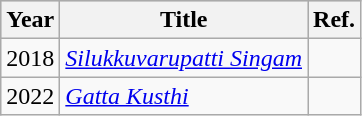<table class="wikitable sortable">
<tr style="background:#ccc; text-align:center;">
<th>Year</th>
<th>Title</th>
<th>Ref.</th>
</tr>
<tr>
<td>2018</td>
<td><em><a href='#'>Silukkuvarupatti Singam</a></em></td>
<td></td>
</tr>
<tr>
<td>2022</td>
<td><em><a href='#'>Gatta Kusthi</a></em></td>
<td></td>
</tr>
</table>
